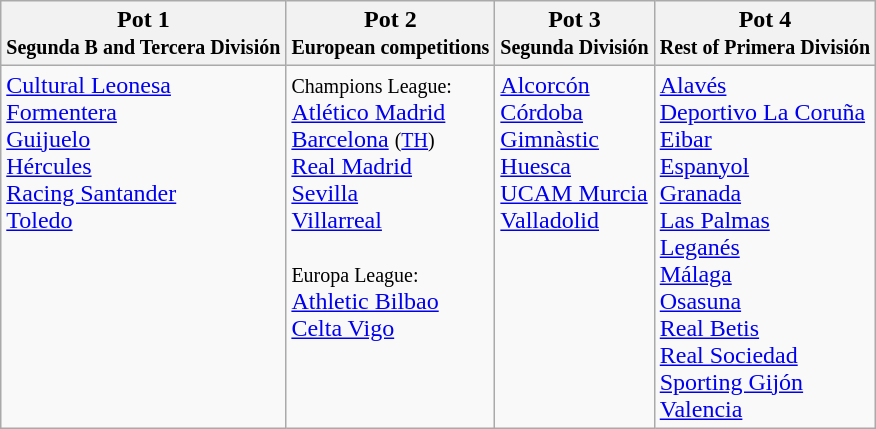<table class="wikitable">
<tr>
<th>Pot 1<br><small>Segunda B and Tercera División</small></th>
<th>Pot 2<br><small>European competitions</small></th>
<th>Pot 3<br><small>Segunda División</small></th>
<th>Pot 4<br><small>Rest of Primera División</small></th>
</tr>
<tr>
<td valign=top><a href='#'>Cultural Leonesa</a><br><a href='#'>Formentera</a><br><a href='#'>Guijuelo</a><br><a href='#'>Hércules</a><br><a href='#'>Racing Santander</a><br><a href='#'>Toledo</a></td>
<td valign=top><small>Champions League:</small><br><a href='#'>Atlético Madrid</a><br><a href='#'>Barcelona</a> <small>(<a href='#'>TH</a>)</small><br><a href='#'>Real Madrid</a> <br><a href='#'>Sevilla</a><br><a href='#'>Villarreal</a><br><br><small>Europa League:</small><br><a href='#'>Athletic Bilbao</a><br><a href='#'>Celta Vigo</a></td>
<td valign=top><a href='#'>Alcorcón</a><br><a href='#'>Córdoba</a><br><a href='#'>Gimnàstic</a><br><a href='#'>Huesca</a><br><a href='#'>UCAM Murcia</a><br><a href='#'>Valladolid</a></td>
<td valign=top><a href='#'>Alavés</a><br><a href='#'>Deportivo La Coruña</a><br><a href='#'>Eibar</a><br><a href='#'>Espanyol</a><br><a href='#'>Granada</a><br><a href='#'>Las Palmas</a><br><a href='#'>Leganés</a><br><a href='#'>Málaga</a><br><a href='#'>Osasuna</a><br><a href='#'>Real Betis</a><br><a href='#'>Real Sociedad</a><br><a href='#'>Sporting Gijón</a><br><a href='#'>Valencia</a></td>
</tr>
</table>
